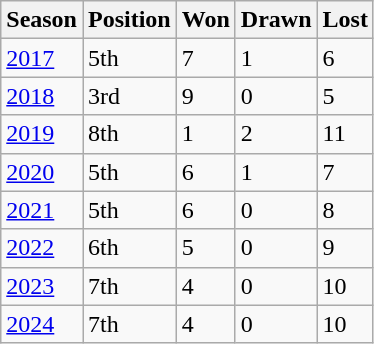<table class="wikitable collapsible">
<tr>
<th>Season</th>
<th>Position</th>
<th>Won</th>
<th>Drawn</th>
<th>Lost</th>
</tr>
<tr>
<td><a href='#'>2017</a></td>
<td>5th</td>
<td>7</td>
<td>1</td>
<td>6</td>
</tr>
<tr>
<td><a href='#'>2018</a></td>
<td>3rd</td>
<td>9</td>
<td>0</td>
<td>5</td>
</tr>
<tr>
<td><a href='#'>2019</a></td>
<td>8th</td>
<td>1</td>
<td>2</td>
<td>11</td>
</tr>
<tr>
<td><a href='#'>2020</a></td>
<td>5th</td>
<td>6</td>
<td>1</td>
<td>7</td>
</tr>
<tr>
<td><a href='#'>2021</a></td>
<td>5th</td>
<td>6</td>
<td>0</td>
<td>8</td>
</tr>
<tr>
<td><a href='#'>2022</a></td>
<td>6th</td>
<td>5</td>
<td>0</td>
<td>9</td>
</tr>
<tr>
<td><a href='#'>2023</a></td>
<td>7th</td>
<td>4</td>
<td>0</td>
<td>10</td>
</tr>
<tr>
<td><a href='#'>2024</a></td>
<td>7th</td>
<td>4</td>
<td>0</td>
<td>10</td>
</tr>
</table>
